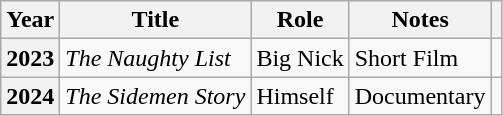<table class="wikitable sortable plainrowheaders">
<tr>
<th scope="col">Year</th>
<th scope="col">Title</th>
<th scope="col">Role</th>
<th scope="col" class="unsortable">Notes</th>
<th scope="col" class="unsortable"></th>
</tr>
<tr>
<th scope="row">2023</th>
<td scope="row"><em>The Naughty List</em></td>
<td>Big Nick</td>
<td>Short Film</td>
<td style="text-align:center;"></td>
</tr>
<tr>
<th scope="row">2024</th>
<td scope="row"><em>The Sidemen Story</em></td>
<td>Himself</td>
<td>Documentary</td>
<td></td>
</tr>
</table>
